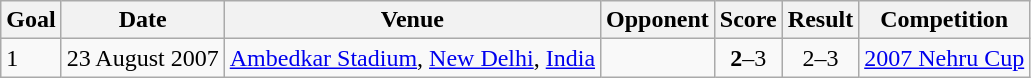<table class="wikitable">
<tr>
<th>Goal</th>
<th>Date</th>
<th>Venue</th>
<th>Opponent</th>
<th>Score</th>
<th>Result</th>
<th>Competition</th>
</tr>
<tr>
<td>1</td>
<td>23 August 2007</td>
<td><a href='#'>Ambedkar Stadium</a>, <a href='#'>New Delhi</a>, <a href='#'>India</a></td>
<td></td>
<td align=center><strong>2</strong>–3</td>
<td align=center>2–3</td>
<td><a href='#'>2007 Nehru Cup</a></td>
</tr>
</table>
